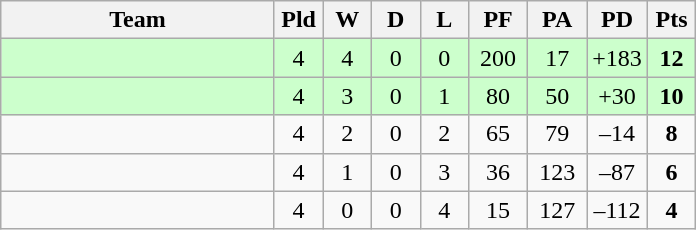<table class="wikitable" style="text-align:center;">
<tr>
<th width=175>Team</th>
<th width=25 abbr="Played">Pld</th>
<th width=25 abbr="Won">W</th>
<th width=25 abbr="Drawn">D</th>
<th width=25 abbr="Lost">L</th>
<th width=32 abbr="Points for">PF</th>
<th width=32 abbr="Points against">PA</th>
<th width=32 abbr="Points difference">PD</th>
<th width=25 abbr="Points">Pts</th>
</tr>
<tr bgcolor=ccffcc>
<td align=left></td>
<td>4</td>
<td>4</td>
<td>0</td>
<td>0</td>
<td>200</td>
<td>17</td>
<td>+183</td>
<td><strong>12</strong></td>
</tr>
<tr bgcolor=ccffcc>
<td align=left></td>
<td>4</td>
<td>3</td>
<td>0</td>
<td>1</td>
<td>80</td>
<td>50</td>
<td>+30</td>
<td><strong>10</strong></td>
</tr>
<tr>
<td align=left></td>
<td>4</td>
<td>2</td>
<td>0</td>
<td>2</td>
<td>65</td>
<td>79</td>
<td>–14</td>
<td><strong>8</strong></td>
</tr>
<tr>
<td align=left></td>
<td>4</td>
<td>1</td>
<td>0</td>
<td>3</td>
<td>36</td>
<td>123</td>
<td>–87</td>
<td><strong>6</strong></td>
</tr>
<tr>
<td align=left></td>
<td>4</td>
<td>0</td>
<td>0</td>
<td>4</td>
<td>15</td>
<td>127</td>
<td>–112</td>
<td><strong>4</strong></td>
</tr>
</table>
